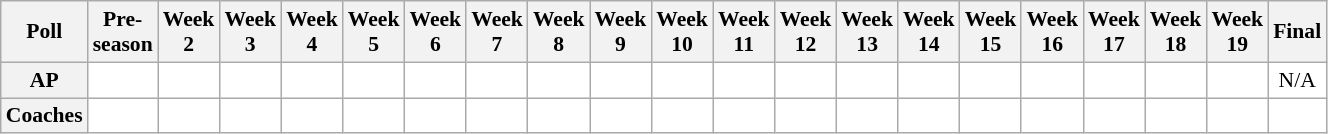<table class="wikitable" style="white-space:nowrap;font-size:90%">
<tr>
<th>Poll</th>
<th>Pre-<br>season</th>
<th>Week<br>2</th>
<th>Week<br>3</th>
<th>Week<br>4</th>
<th>Week<br>5</th>
<th>Week<br>6</th>
<th>Week<br>7</th>
<th>Week<br>8</th>
<th>Week<br>9</th>
<th>Week<br>10</th>
<th>Week<br>11</th>
<th>Week<br>12</th>
<th>Week<br>13</th>
<th>Week<br>14</th>
<th>Week<br>15</th>
<th>Week<br>16</th>
<th>Week<br>17</th>
<th>Week<br>18</th>
<th>Week<br>19</th>
<th>Final</th>
</tr>
<tr style="text-align:center;">
<th>AP</th>
<td style="background:#FFF;"></td>
<td style="background:#FFF;"></td>
<td style="background:#FFF;"></td>
<td style="background:#FFF;"></td>
<td style="background:#FFF;"></td>
<td style="background:#FFF;"></td>
<td style="background:#FFF;"></td>
<td style="background:#FFF;"></td>
<td style="background:#FFF;"></td>
<td style="background:#FFF;"></td>
<td style="background:#FFF;"></td>
<td style="background:#FFF;"></td>
<td style="background:#FFF;"></td>
<td style="background:#FFF;"></td>
<td style="background:#FFF;"></td>
<td style="background:#FFF;"></td>
<td style="background:#FFF;"></td>
<td style="background:#FFF;"></td>
<td style="background:#FFF;"></td>
<td style="background:#FFF;">N/A</td>
</tr>
<tr style="text-align:center;">
<th>Coaches</th>
<td style="background:#FFF;"></td>
<td style="background:#FFF;"></td>
<td style="background:#FFF;"></td>
<td style="background:#FFF;"></td>
<td style="background:#FFF;"></td>
<td style="background:#FFF;"></td>
<td style="background:#FFF;"></td>
<td style="background:#FFF;"></td>
<td style="background:#FFF;"></td>
<td style="background:#FFF;"></td>
<td style="background:#FFF;"></td>
<td style="background:#FFF;"></td>
<td style="background:#FFF;"></td>
<td style="background:#FFF;"></td>
<td style="background:#FFF;"></td>
<td style="background:#FFF;"></td>
<td style="background:#FFF;"></td>
<td style="background:#FFF;"></td>
<td style="background:#FFF;"></td>
<td style="background:#FFF;"></td>
</tr>
</table>
